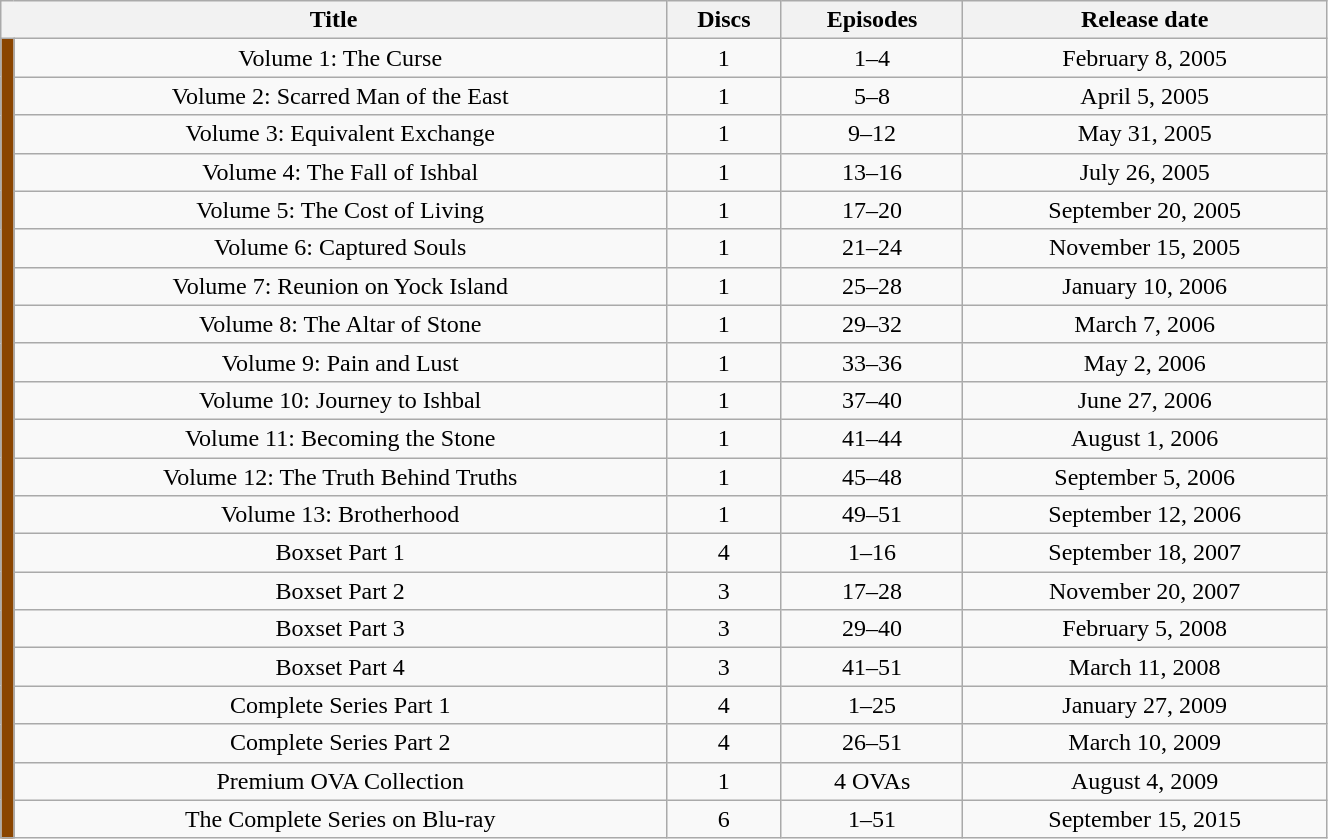<table class="wikitable" style="text-align: center; width: 70%;">
<tr>
<th colspan="2">Title</th>
<th>Discs</th>
<th>Episodes</th>
<th>Release date</th>
</tr>
<tr>
<td rowspan="21" width="1%" style="background: #8A4500;"></td>
<td>Volume 1: The Curse</td>
<td>1</td>
<td>1–4</td>
<td>February 8, 2005</td>
</tr>
<tr>
<td>Volume 2: Scarred Man of the East</td>
<td>1</td>
<td>5–8</td>
<td>April 5, 2005</td>
</tr>
<tr>
<td>Volume 3: Equivalent Exchange</td>
<td>1</td>
<td>9–12</td>
<td>May 31, 2005</td>
</tr>
<tr>
<td>Volume 4: The Fall of Ishbal</td>
<td>1</td>
<td>13–16</td>
<td>July 26, 2005</td>
</tr>
<tr>
<td>Volume 5: The Cost of Living</td>
<td>1</td>
<td>17–20</td>
<td>September 20, 2005</td>
</tr>
<tr>
<td>Volume 6: Captured Souls</td>
<td>1</td>
<td>21–24</td>
<td>November 15, 2005</td>
</tr>
<tr>
<td>Volume 7: Reunion on Yock Island</td>
<td>1</td>
<td>25–28</td>
<td>January 10, 2006</td>
</tr>
<tr>
<td>Volume 8: The Altar of Stone</td>
<td>1</td>
<td>29–32</td>
<td>March 7, 2006</td>
</tr>
<tr>
<td>Volume 9: Pain and Lust</td>
<td>1</td>
<td>33–36</td>
<td>May 2, 2006</td>
</tr>
<tr>
<td>Volume 10: Journey to Ishbal</td>
<td>1</td>
<td>37–40</td>
<td>June 27, 2006</td>
</tr>
<tr>
<td>Volume 11: Becoming the Stone</td>
<td>1</td>
<td>41–44</td>
<td>August 1, 2006</td>
</tr>
<tr>
<td>Volume 12: The Truth Behind Truths</td>
<td>1</td>
<td>45–48</td>
<td>September 5, 2006</td>
</tr>
<tr>
<td>Volume 13: Brotherhood</td>
<td>1</td>
<td>49–51</td>
<td>September 12, 2006</td>
</tr>
<tr>
<td>Boxset Part 1</td>
<td>4</td>
<td>1–16</td>
<td>September 18, 2007</td>
</tr>
<tr>
<td>Boxset Part 2</td>
<td>3</td>
<td>17–28</td>
<td>November 20, 2007</td>
</tr>
<tr>
<td>Boxset Part 3</td>
<td>3</td>
<td>29–40</td>
<td>February 5, 2008</td>
</tr>
<tr>
<td>Boxset Part 4</td>
<td>3</td>
<td>41–51</td>
<td>March 11, 2008</td>
</tr>
<tr>
<td>Complete Series Part 1</td>
<td>4</td>
<td>1–25</td>
<td>January 27, 2009</td>
</tr>
<tr>
<td>Complete Series Part 2</td>
<td>4</td>
<td>26–51</td>
<td>March 10, 2009</td>
</tr>
<tr>
<td>Premium OVA Collection</td>
<td>1</td>
<td>4 OVAs</td>
<td>August 4, 2009</td>
</tr>
<tr>
<td>The Complete Series on Blu-ray</td>
<td>6</td>
<td>1–51</td>
<td>September 15, 2015</td>
</tr>
</table>
